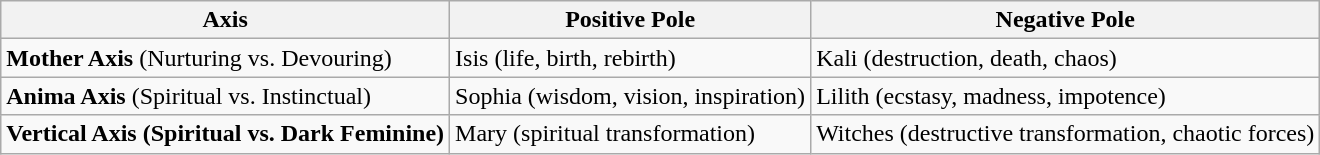<table class="wikitable">
<tr>
<th><strong>Axis</strong></th>
<th><strong>Positive Pole</strong></th>
<th><strong>Negative Pole</strong></th>
</tr>
<tr>
<td><strong>Mother Axis</strong> (Nurturing vs. Devouring)</td>
<td>Isis (life, birth, rebirth)</td>
<td>Kali (destruction, death, chaos)</td>
</tr>
<tr>
<td><strong>Anima Axis</strong> (Spiritual vs. Instinctual)</td>
<td>Sophia (wisdom, vision, inspiration)</td>
<td>Lilith (ecstasy, madness, impotence)</td>
</tr>
<tr>
<td><strong>Vertical Axis (Spiritual vs. Dark Feminine)</strong></td>
<td>Mary (spiritual transformation)</td>
<td>Witches (destructive transformation, chaotic forces)</td>
</tr>
</table>
